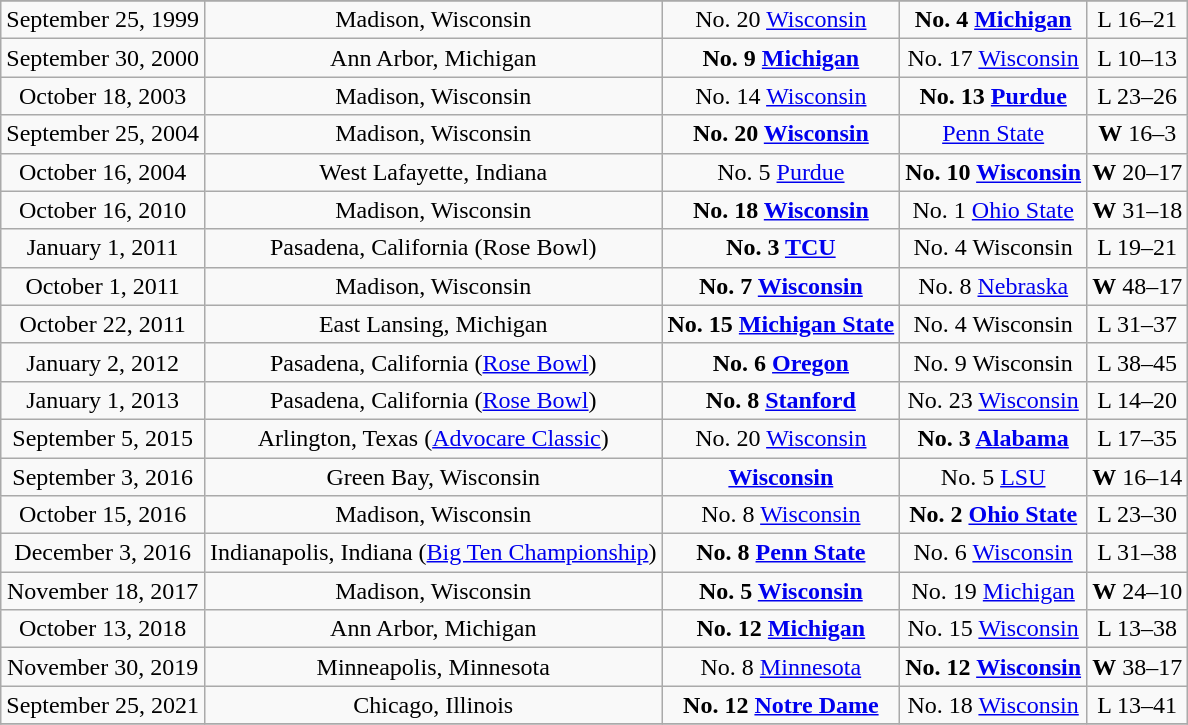<table class="wikitable collapsible collapsed">
<tr>
</tr>
<tr style="text-align:center;">
<td>September 25, 1999</td>
<td>Madison, Wisconsin</td>
<td>No. 20 <a href='#'>Wisconsin</a></td>
<td><strong>No. 4 <a href='#'>Michigan</a></strong></td>
<td>L 16–21</td>
</tr>
<tr style="text-align:center;">
<td>September 30, 2000</td>
<td>Ann Arbor, Michigan</td>
<td><strong>No. 9 <a href='#'>Michigan</a></strong></td>
<td>No. 17 <a href='#'>Wisconsin</a></td>
<td>L 10–13</td>
</tr>
<tr style="text-align:center;">
<td>October 18, 2003</td>
<td>Madison, Wisconsin</td>
<td>No. 14 <a href='#'>Wisconsin</a></td>
<td><strong>No. 13 <a href='#'>Purdue</a></strong></td>
<td>L 23–26</td>
</tr>
<tr style="text-align:center;">
<td>September 25, 2004</td>
<td>Madison, Wisconsin</td>
<td><strong>No. 20 <a href='#'>Wisconsin</a></strong></td>
<td><a href='#'>Penn State</a></td>
<td><strong>W</strong> 16–3</td>
</tr>
<tr style="text-align:center;">
<td>October 16, 2004</td>
<td>West Lafayette, Indiana</td>
<td>No. 5 <a href='#'>Purdue</a></td>
<td><strong>No. 10 <a href='#'>Wisconsin</a></strong></td>
<td><strong>W</strong> 20–17</td>
</tr>
<tr style="text-align:center;">
<td>October 16, 2010</td>
<td>Madison, Wisconsin</td>
<td><strong>No. 18 <a href='#'>Wisconsin</a></strong></td>
<td>No. 1 <a href='#'>Ohio State</a></td>
<td><strong>W</strong> 31–18</td>
</tr>
<tr style="text-align:center;">
<td>January 1, 2011</td>
<td>Pasadena, California (Rose Bowl)</td>
<td><strong>No. 3 <a href='#'>TCU</a></strong></td>
<td>No. 4 Wisconsin</td>
<td>L 19–21</td>
</tr>
<tr style="text-align:center;">
<td>October 1, 2011</td>
<td>Madison, Wisconsin</td>
<td><strong>No. 7 <a href='#'>Wisconsin</a></strong></td>
<td>No. 8 <a href='#'>Nebraska</a></td>
<td><strong>W</strong> 48–17</td>
</tr>
<tr style="text-align:center;">
<td>October 22, 2011</td>
<td>East Lansing, Michigan</td>
<td><strong>No. 15 <a href='#'>Michigan State</a></strong></td>
<td>No. 4 Wisconsin</td>
<td>L 31–37</td>
</tr>
<tr style="text-align:center;">
<td>January 2, 2012</td>
<td>Pasadena, California (<a href='#'>Rose Bowl</a>)</td>
<td><strong>No. 6 <a href='#'>Oregon</a></strong></td>
<td>No. 9 Wisconsin</td>
<td>L 38–45</td>
</tr>
<tr style="text-align:center;">
<td>January 1, 2013</td>
<td>Pasadena, California (<a href='#'>Rose Bowl</a>)</td>
<td><strong>No. 8 <a href='#'>Stanford</a></strong></td>
<td>No. 23 <a href='#'>Wisconsin</a></td>
<td>L 14–20</td>
</tr>
<tr style="text-align:center;">
<td>September 5, 2015</td>
<td>Arlington, Texas (<a href='#'>Advocare Classic</a>)</td>
<td>No. 20 <a href='#'>Wisconsin</a></td>
<td><strong>No. 3 <a href='#'>Alabama</a></strong></td>
<td>L 17–35</td>
</tr>
<tr style="text-align:center;">
<td>September 3, 2016</td>
<td>Green Bay, Wisconsin</td>
<td><strong><a href='#'>Wisconsin</a></strong></td>
<td>No. 5 <a href='#'>LSU</a></td>
<td><strong>W</strong> 16–14</td>
</tr>
<tr style="text-align:center;">
<td>October 15, 2016</td>
<td>Madison, Wisconsin</td>
<td>No. 8 <a href='#'>Wisconsin</a></td>
<td><strong>No. 2 <a href='#'>Ohio State</a></strong></td>
<td>L 23–30</td>
</tr>
<tr style="text-align:center;">
<td>December 3, 2016</td>
<td>Indianapolis, Indiana (<a href='#'>Big Ten Championship</a>)</td>
<td><strong>No. 8 <a href='#'>Penn State</a></strong></td>
<td>No. 6 <a href='#'>Wisconsin</a></td>
<td>L 31–38</td>
</tr>
<tr style="text-align:center;">
<td>November 18, 2017</td>
<td>Madison, Wisconsin</td>
<td><strong>No. 5 <a href='#'>Wisconsin</a></strong></td>
<td>No. 19 <a href='#'>Michigan</a></td>
<td><strong>W</strong> 24–10</td>
</tr>
<tr style="text-align:center;">
<td>October 13, 2018</td>
<td>Ann Arbor, Michigan</td>
<td><strong>No. 12 <a href='#'>Michigan</a></strong></td>
<td>No. 15 <a href='#'>Wisconsin</a></td>
<td>L 13–38</td>
</tr>
<tr style="text-align:center;">
<td>November 30, 2019</td>
<td>Minneapolis, Minnesota</td>
<td>No. 8 <a href='#'>Minnesota</a></td>
<td><strong>No. 12 <a href='#'>Wisconsin</a></strong></td>
<td><strong>W</strong> 38–17</td>
</tr>
<tr style="text-align:center;">
<td>September 25, 2021</td>
<td>Chicago, Illinois</td>
<td><strong>No. 12 <a href='#'>Notre Dame</a></strong></td>
<td>No. 18 <a href='#'>Wisconsin</a></td>
<td>L 13–41</td>
</tr>
<tr>
</tr>
</table>
